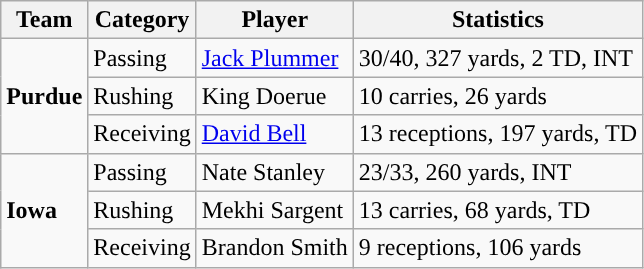<table class="wikitable" style="float: left;">
<tr>
<th>Team</th>
<th>Category</th>
<th>Player</th>
<th>Statistics</th>
</tr>
<tr>
<td rowspan=3><strong>Purdue</strong></td>
<td>Passing</td>
<td><a href='#'>Jack Plummer</a></td>
<td>30/40, 327 yards, 2 TD, INT</td>
</tr>
<tr>
<td>Rushing</td>
<td>King Doerue</td>
<td>10 carries, 26 yards</td>
</tr>
<tr>
<td>Receiving</td>
<td><a href='#'>David Bell</a></td>
<td>13 receptions, 197 yards, TD</td>
</tr>
<tr>
<td rowspan=3><strong>Iowa</strong></td>
<td>Passing</td>
<td>Nate Stanley</td>
<td>23/33, 260 yards, INT</td>
</tr>
<tr>
<td>Rushing</td>
<td>Mekhi Sargent</td>
<td>13 carries, 68 yards, TD</td>
</tr>
<tr>
<td>Receiving</td>
<td>Brandon Smith</td>
<td>9 receptions, 106 yards</td>
</tr>
</table>
